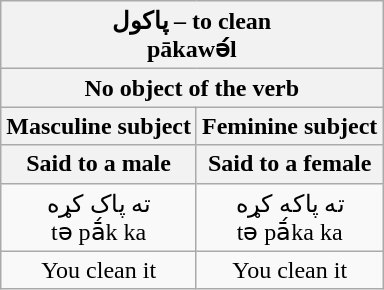<table class="wikitable" style="text-align: center">
<tr>
<th colspan="2">پاکول – to clean<br>pākawә́l</th>
</tr>
<tr>
<th colspan="2">No object of the verb</th>
</tr>
<tr>
<th>Masculine subject</th>
<th>Feminine subject</th>
</tr>
<tr>
<th>Said to a male</th>
<th>Said to a female</th>
</tr>
<tr>
<td>ته پاک کړه<br>tә pā́k ka</td>
<td>ته پاکه کړه<br>tә pā́ka ka</td>
</tr>
<tr>
<td>You clean it</td>
<td>You clean it</td>
</tr>
</table>
